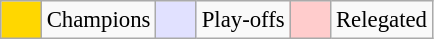<table class="wikitable" style="font-size: 95%">
<tr>
<td bgcolor="#FFD700" width="20"> </td>
<td>Champions</td>
<td bgcolor="#e1e1ff" width="20"> </td>
<td>Play-offs</td>
<td bgcolor="#FFCCCC" width="20"> </td>
<td>Relegated</td>
</tr>
</table>
